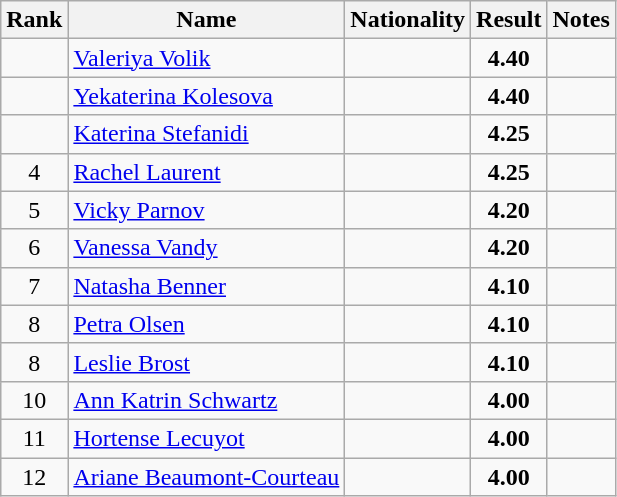<table class="wikitable sortable" style="text-align:center">
<tr>
<th>Rank</th>
<th>Name</th>
<th>Nationality</th>
<th>Result</th>
<th>Notes</th>
</tr>
<tr>
<td></td>
<td align=left><a href='#'>Valeriya Volik</a></td>
<td align=left></td>
<td><strong>4.40</strong></td>
<td></td>
</tr>
<tr>
<td></td>
<td align=left><a href='#'>Yekaterina Kolesova</a></td>
<td align=left></td>
<td><strong>4.40</strong></td>
<td></td>
</tr>
<tr>
<td></td>
<td align=left><a href='#'>Katerina Stefanidi</a></td>
<td align=left></td>
<td><strong>4.25</strong></td>
<td></td>
</tr>
<tr>
<td>4</td>
<td align=left><a href='#'>Rachel Laurent</a></td>
<td align=left></td>
<td><strong>4.25</strong></td>
<td></td>
</tr>
<tr>
<td>5</td>
<td align=left><a href='#'>Vicky Parnov</a></td>
<td align=left></td>
<td><strong>4.20</strong></td>
<td></td>
</tr>
<tr>
<td>6</td>
<td align=left><a href='#'>Vanessa Vandy</a></td>
<td align=left></td>
<td><strong>4.20</strong></td>
<td></td>
</tr>
<tr>
<td>7</td>
<td align=left><a href='#'>Natasha Benner</a></td>
<td align=left></td>
<td><strong>4.10</strong></td>
<td></td>
</tr>
<tr>
<td>8</td>
<td align=left><a href='#'>Petra Olsen</a></td>
<td align=left></td>
<td><strong>4.10</strong></td>
<td></td>
</tr>
<tr>
<td>8</td>
<td align=left><a href='#'>Leslie Brost</a></td>
<td align=left></td>
<td><strong>4.10</strong></td>
<td></td>
</tr>
<tr>
<td>10</td>
<td align=left><a href='#'>Ann Katrin Schwartz</a></td>
<td align=left></td>
<td><strong>4.00</strong></td>
<td></td>
</tr>
<tr>
<td>11</td>
<td align=left><a href='#'>Hortense Lecuyot</a></td>
<td align=left></td>
<td><strong>4.00</strong></td>
<td></td>
</tr>
<tr>
<td>12</td>
<td align=left><a href='#'>Ariane Beaumont-Courteau</a></td>
<td align=left></td>
<td><strong>4.00</strong></td>
<td></td>
</tr>
</table>
